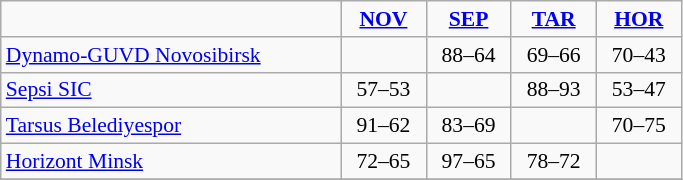<table style="font-size: 90%; text-align: center" class="wikitable">
<tr>
<td width=220></td>
<td width=50><strong><a href='#'>NOV</a></strong></td>
<td width=50><strong><a href='#'>SEP</a></strong></td>
<td width=50><strong><a href='#'>TAR</a></strong></td>
<td width=50><strong><a href='#'>HOR</a></strong></td>
</tr>
<tr>
<td align=left> <a href='#'>Dynamo-GUVD Novosibirsk</a></td>
<td></td>
<td>88–64</td>
<td>69–66</td>
<td>70–43</td>
</tr>
<tr>
<td align=left> <a href='#'>Sepsi SIC</a></td>
<td>57–53</td>
<td></td>
<td>88–93</td>
<td>53–47</td>
</tr>
<tr>
<td align=left> <a href='#'>Tarsus Belediyespor</a></td>
<td>91–62</td>
<td>83–69</td>
<td></td>
<td>70–75</td>
</tr>
<tr>
<td align=left> <a href='#'>Horizont Minsk</a></td>
<td>72–65</td>
<td>97–65</td>
<td>78–72</td>
<td></td>
</tr>
<tr>
</tr>
</table>
